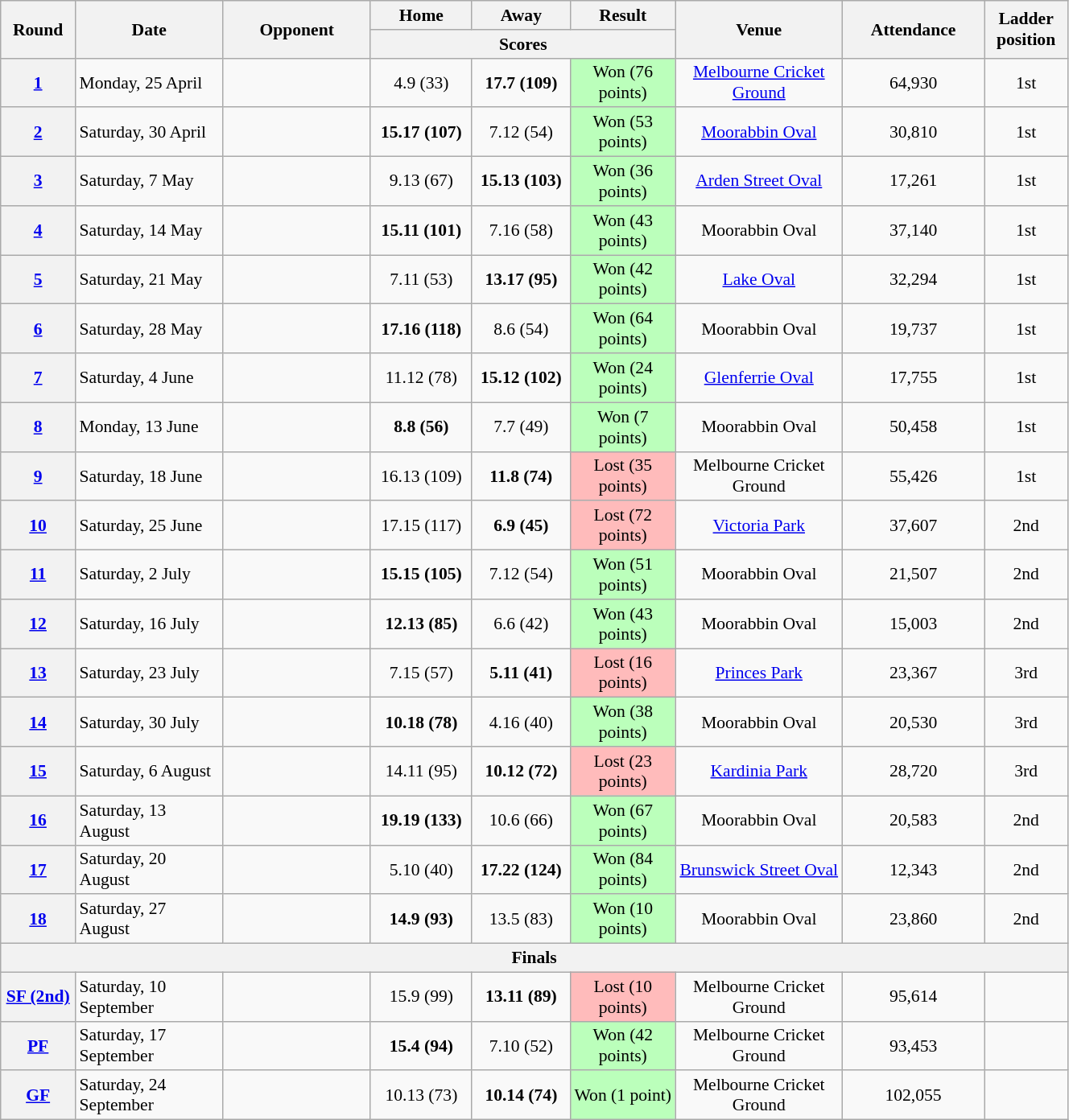<table class="wikitable" width="70%" style="text-align:center; font-size:90%">
<tr>
<th style="width:1%;"  rowspan=2>Round</th>
<th style="width:4%;"  rowspan=2>Date</th>
<th style="width:4%;"  rowspan=2>Opponent</th>
<th style="width:3%;">Home</th>
<th style="width:3%;">Away</th>
<th style="width:3%;">Result</th>
<th style="width:5%;"  rowspan=2>Venue</th>
<th style="width:3%;"  rowspan=2>Attendance</th>
<th style="width:1%;"  rowspan=2>Ladder position</th>
</tr>
<tr>
<th colspan=3>Scores</th>
</tr>
<tr>
<th scope="row" style="text-align:center;"><a href='#'>1</a></th>
<td align="left">Monday, 25 April</td>
<td align="left"> </td>
<td>4.9 (33)</td>
<td><strong>17.7 (109)</strong></td>
<td bgcolor="#bbffbb">Won (76 points)</td>
<td><a href='#'>Melbourne Cricket Ground</a></td>
<td>64,930</td>
<td>1st</td>
</tr>
<tr>
<th scope="row" style="text-align:center;"><a href='#'>2</a></th>
<td align="left">Saturday, 30 April</td>
<td align="left"> </td>
<td><strong>15.17 (107)</strong></td>
<td>7.12 (54)</td>
<td bgcolor="#bbffbb">Won (53 points)</td>
<td><a href='#'>Moorabbin Oval</a></td>
<td>30,810</td>
<td>1st</td>
</tr>
<tr>
<th scope="row" style="text-align:center;"><a href='#'>3</a></th>
<td align="left">Saturday, 7 May</td>
<td align="left"> </td>
<td>9.13 (67)</td>
<td><strong>15.13 (103)</strong></td>
<td bgcolor="#bbffbb">Won (36 points)</td>
<td><a href='#'>Arden Street Oval</a></td>
<td>17,261</td>
<td>1st</td>
</tr>
<tr>
<th scope="row" style="text-align:center;"><a href='#'>4</a></th>
<td align="left">Saturday, 14 May</td>
<td align="left"> </td>
<td><strong>15.11 (101)</strong></td>
<td>7.16 (58)</td>
<td bgcolor="#bbffbb">Won (43 points)</td>
<td>Moorabbin Oval</td>
<td>37,140</td>
<td>1st</td>
</tr>
<tr>
<th scope="row" style="text-align:center;"><a href='#'>5</a></th>
<td align="left">Saturday, 21 May</td>
<td align="left"> </td>
<td>7.11 (53)</td>
<td><strong>13.17 (95)</strong></td>
<td bgcolor="#bbffbb">Won (42 points)</td>
<td><a href='#'>Lake Oval</a></td>
<td>32,294</td>
<td>1st</td>
</tr>
<tr>
<th scope="row" style="text-align:center;"><a href='#'>6</a></th>
<td align="left">Saturday, 28 May</td>
<td align="left"> </td>
<td><strong>17.16 (118)</strong></td>
<td>8.6 (54)</td>
<td bgcolor="#bbffbb">Won (64 points)</td>
<td>Moorabbin Oval</td>
<td>19,737</td>
<td>1st</td>
</tr>
<tr>
<th scope="row" style="text-align:center;"><a href='#'>7</a></th>
<td align="left">Saturday, 4 June</td>
<td align="left"> </td>
<td>11.12 (78)</td>
<td><strong>15.12 (102)</strong></td>
<td bgcolor="#bbffbb">Won (24 points)</td>
<td><a href='#'>Glenferrie Oval</a></td>
<td>17,755</td>
<td>1st</td>
</tr>
<tr>
<th scope="row" style="text-align:center;"><a href='#'>8</a></th>
<td align="left">Monday, 13 June</td>
<td align="left"> </td>
<td><strong>8.8 (56)</strong></td>
<td>7.7 (49)</td>
<td bgcolor="#bbffbb">Won (7 points)</td>
<td>Moorabbin Oval</td>
<td>50,458</td>
<td>1st</td>
</tr>
<tr>
<th scope="row" style="text-align:center;"><a href='#'>9</a></th>
<td align="left">Saturday, 18 June</td>
<td align="left"> </td>
<td>16.13 (109)</td>
<td><strong>11.8 (74)</strong></td>
<td bgcolor="#ffbbbb">Lost (35 points)</td>
<td>Melbourne Cricket Ground</td>
<td>55,426</td>
<td>1st</td>
</tr>
<tr>
<th scope="row" style="text-align:center;"><a href='#'>10</a></th>
<td align="left">Saturday, 25 June</td>
<td align="left"> </td>
<td>17.15 (117)</td>
<td><strong>6.9 (45)</strong></td>
<td bgcolor="#ffbbbb">Lost (72 points)</td>
<td><a href='#'>Victoria Park</a></td>
<td>37,607</td>
<td>2nd</td>
</tr>
<tr>
<th scope="row" style="text-align:center;"><a href='#'>11</a></th>
<td align="left">Saturday, 2 July</td>
<td align="left"> </td>
<td><strong>15.15 (105)</strong></td>
<td>7.12 (54)</td>
<td bgcolor="#bbffbb">Won (51 points)</td>
<td>Moorabbin Oval</td>
<td>21,507</td>
<td>2nd</td>
</tr>
<tr>
<th scope="row" style="text-align:center;"><a href='#'>12</a></th>
<td align="left">Saturday, 16 July</td>
<td align="left"> </td>
<td><strong>12.13 (85)</strong></td>
<td>6.6 (42)</td>
<td bgcolor="#bbffbb">Won (43 points)</td>
<td>Moorabbin Oval</td>
<td>15,003</td>
<td>2nd</td>
</tr>
<tr>
<th scope="row" style="text-align:center;"><a href='#'>13</a></th>
<td align="left">Saturday, 23 July</td>
<td align="left"> </td>
<td>7.15 (57)</td>
<td><strong>5.11 (41)</strong></td>
<td bgcolor="#ffbbbb">Lost (16 points)</td>
<td><a href='#'>Princes Park</a></td>
<td>23,367</td>
<td>3rd</td>
</tr>
<tr>
<th scope="row" style="text-align:center;"><a href='#'>14</a></th>
<td align="left">Saturday, 30 July</td>
<td align="left"> </td>
<td><strong>10.18 (78)</strong></td>
<td>4.16 (40)</td>
<td bgcolor="#bbffbb">Won (38 points)</td>
<td>Moorabbin Oval</td>
<td>20,530</td>
<td>3rd</td>
</tr>
<tr>
<th scope="row" style="text-align:center;"><a href='#'>15</a></th>
<td align="left">Saturday, 6 August</td>
<td align="left"> </td>
<td>14.11 (95)</td>
<td><strong>10.12 (72)</strong></td>
<td bgcolor="#ffbbbb">Lost (23 points)</td>
<td><a href='#'>Kardinia Park</a></td>
<td>28,720</td>
<td>3rd</td>
</tr>
<tr>
<th scope="row" style="text-align:center;"><a href='#'>16</a></th>
<td align="left">Saturday, 13 August</td>
<td align="left"> </td>
<td><strong>19.19 (133)</strong></td>
<td>10.6 (66)</td>
<td bgcolor="#bbffbb">Won (67 points)</td>
<td>Moorabbin Oval</td>
<td>20,583</td>
<td>2nd</td>
</tr>
<tr>
<th scope="row" style="text-align:center;"><a href='#'>17</a></th>
<td align="left">Saturday, 20 August</td>
<td align="left"> </td>
<td>5.10 (40)</td>
<td><strong>17.22 (124)</strong></td>
<td bgcolor="#bbffbb">Won (84 points)</td>
<td><a href='#'>Brunswick Street Oval</a></td>
<td>12,343</td>
<td>2nd</td>
</tr>
<tr>
<th scope="row" style="text-align:center;"><a href='#'>18</a></th>
<td align="left">Saturday, 27 August</td>
<td align="left"> </td>
<td><strong>14.9 (93)</strong></td>
<td>13.5 (83)</td>
<td bgcolor="#bbffbb">Won (10 points)</td>
<td>Moorabbin Oval</td>
<td>23,860</td>
<td>2nd</td>
</tr>
<tr>
<th colspan=9 align=center>Finals</th>
</tr>
<tr>
<th scope="row" style="text-align:center;"><a href='#'>SF (2nd)</a></th>
<td align="left">Saturday, 10 September</td>
<td align="left"> </td>
<td>15.9 (99)</td>
<td><strong>13.11 (89)</strong></td>
<td bgcolor="#ffbbbb">Lost (10 points)</td>
<td>Melbourne Cricket Ground</td>
<td>95,614</td>
<td></td>
</tr>
<tr>
<th scope="row" style="text-align:center;"><a href='#'>PF</a></th>
<td align="left">Saturday, 17 September</td>
<td align="left"> </td>
<td><strong>15.4 (94)</strong></td>
<td>7.10 (52)</td>
<td bgcolor="#bbffbb">Won (42 points)</td>
<td>Melbourne Cricket Ground</td>
<td>93,453</td>
<td></td>
</tr>
<tr>
<th scope="row" style="text-align:center;"><a href='#'>GF</a></th>
<td align="left">Saturday, 24 September</td>
<td align="left"> </td>
<td>10.13 (73)</td>
<td><strong>10.14 (74)</strong></td>
<td bgcolor="#bbffbb">Won (1 point)</td>
<td>Melbourne Cricket Ground</td>
<td>102,055</td>
<td></td>
</tr>
</table>
